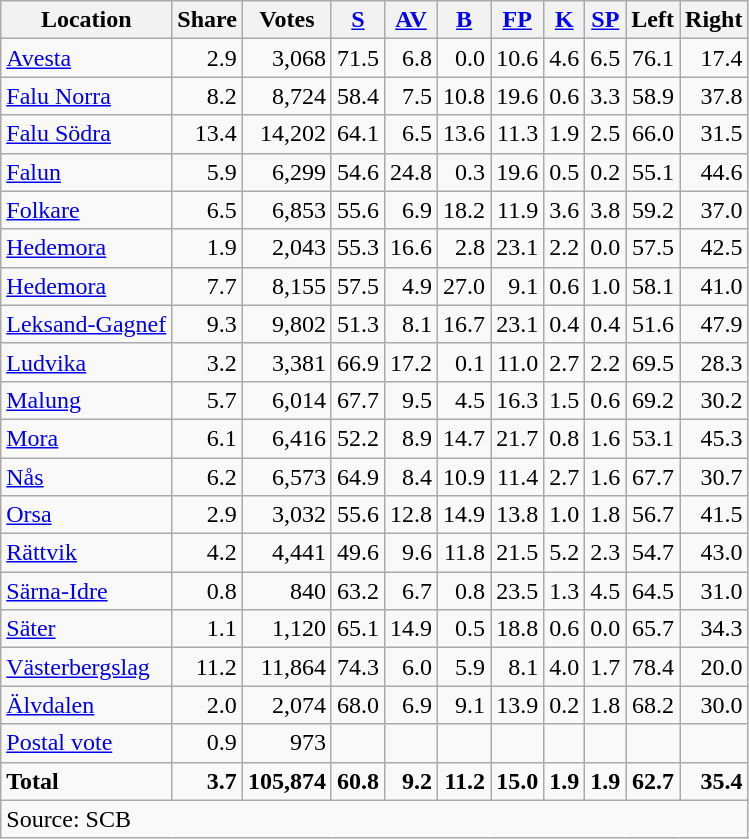<table class="wikitable sortable" style=text-align:right>
<tr>
<th>Location</th>
<th>Share</th>
<th>Votes</th>
<th><a href='#'>S</a></th>
<th><a href='#'>AV</a></th>
<th><a href='#'>B</a></th>
<th><a href='#'>FP</a></th>
<th><a href='#'>K</a></th>
<th><a href='#'>SP</a></th>
<th>Left</th>
<th>Right</th>
</tr>
<tr>
<td align=left><a href='#'>Avesta</a></td>
<td>2.9</td>
<td>3,068</td>
<td>71.5</td>
<td>6.8</td>
<td>0.0</td>
<td>10.6</td>
<td>4.6</td>
<td>6.5</td>
<td>76.1</td>
<td>17.4</td>
</tr>
<tr>
<td align=left><a href='#'>Falu Norra</a></td>
<td>8.2</td>
<td>8,724</td>
<td>58.4</td>
<td>7.5</td>
<td>10.8</td>
<td>19.6</td>
<td>0.6</td>
<td>3.3</td>
<td>58.9</td>
<td>37.8</td>
</tr>
<tr>
<td align=left><a href='#'>Falu Södra</a></td>
<td>13.4</td>
<td>14,202</td>
<td>64.1</td>
<td>6.5</td>
<td>13.6</td>
<td>11.3</td>
<td>1.9</td>
<td>2.5</td>
<td>66.0</td>
<td>31.5</td>
</tr>
<tr>
<td align=left><a href='#'>Falun</a></td>
<td>5.9</td>
<td>6,299</td>
<td>54.6</td>
<td>24.8</td>
<td>0.3</td>
<td>19.6</td>
<td>0.5</td>
<td>0.2</td>
<td>55.1</td>
<td>44.6</td>
</tr>
<tr>
<td align=left><a href='#'>Folkare</a></td>
<td>6.5</td>
<td>6,853</td>
<td>55.6</td>
<td>6.9</td>
<td>18.2</td>
<td>11.9</td>
<td>3.6</td>
<td>3.8</td>
<td>59.2</td>
<td>37.0</td>
</tr>
<tr>
<td align=left><a href='#'>Hedemora</a></td>
<td>1.9</td>
<td>2,043</td>
<td>55.3</td>
<td>16.6</td>
<td>2.8</td>
<td>23.1</td>
<td>2.2</td>
<td>0.0</td>
<td>57.5</td>
<td>42.5</td>
</tr>
<tr>
<td align=left><a href='#'>Hedemora</a></td>
<td>7.7</td>
<td>8,155</td>
<td>57.5</td>
<td>4.9</td>
<td>27.0</td>
<td>9.1</td>
<td>0.6</td>
<td>1.0</td>
<td>58.1</td>
<td>41.0</td>
</tr>
<tr>
<td align=left><a href='#'>Leksand-Gagnef</a></td>
<td>9.3</td>
<td>9,802</td>
<td>51.3</td>
<td>8.1</td>
<td>16.7</td>
<td>23.1</td>
<td>0.4</td>
<td>0.4</td>
<td>51.6</td>
<td>47.9</td>
</tr>
<tr>
<td align=left><a href='#'>Ludvika</a></td>
<td>3.2</td>
<td>3,381</td>
<td>66.9</td>
<td>17.2</td>
<td>0.1</td>
<td>11.0</td>
<td>2.7</td>
<td>2.2</td>
<td>69.5</td>
<td>28.3</td>
</tr>
<tr>
<td align=left><a href='#'>Malung</a></td>
<td>5.7</td>
<td>6,014</td>
<td>67.7</td>
<td>9.5</td>
<td>4.5</td>
<td>16.3</td>
<td>1.5</td>
<td>0.6</td>
<td>69.2</td>
<td>30.2</td>
</tr>
<tr>
<td align=left><a href='#'>Mora</a></td>
<td>6.1</td>
<td>6,416</td>
<td>52.2</td>
<td>8.9</td>
<td>14.7</td>
<td>21.7</td>
<td>0.8</td>
<td>1.6</td>
<td>53.1</td>
<td>45.3</td>
</tr>
<tr>
<td align=left><a href='#'>Nås</a></td>
<td>6.2</td>
<td>6,573</td>
<td>64.9</td>
<td>8.4</td>
<td>10.9</td>
<td>11.4</td>
<td>2.7</td>
<td>1.6</td>
<td>67.7</td>
<td>30.7</td>
</tr>
<tr>
<td align=left><a href='#'>Orsa</a></td>
<td>2.9</td>
<td>3,032</td>
<td>55.6</td>
<td>12.8</td>
<td>14.9</td>
<td>13.8</td>
<td>1.0</td>
<td>1.8</td>
<td>56.7</td>
<td>41.5</td>
</tr>
<tr>
<td align=left><a href='#'>Rättvik</a></td>
<td>4.2</td>
<td>4,441</td>
<td>49.6</td>
<td>9.6</td>
<td>11.8</td>
<td>21.5</td>
<td>5.2</td>
<td>2.3</td>
<td>54.7</td>
<td>43.0</td>
</tr>
<tr>
<td align=left><a href='#'>Särna-Idre</a></td>
<td>0.8</td>
<td>840</td>
<td>63.2</td>
<td>6.7</td>
<td>0.8</td>
<td>23.5</td>
<td>1.3</td>
<td>4.5</td>
<td>64.5</td>
<td>31.0</td>
</tr>
<tr>
<td align=left><a href='#'>Säter</a></td>
<td>1.1</td>
<td>1,120</td>
<td>65.1</td>
<td>14.9</td>
<td>0.5</td>
<td>18.8</td>
<td>0.6</td>
<td>0.0</td>
<td>65.7</td>
<td>34.3</td>
</tr>
<tr>
<td align=left><a href='#'>Västerbergslag</a></td>
<td>11.2</td>
<td>11,864</td>
<td>74.3</td>
<td>6.0</td>
<td>5.9</td>
<td>8.1</td>
<td>4.0</td>
<td>1.7</td>
<td>78.4</td>
<td>20.0</td>
</tr>
<tr>
<td align=left><a href='#'>Älvdalen</a></td>
<td>2.0</td>
<td>2,074</td>
<td>68.0</td>
<td>6.9</td>
<td>9.1</td>
<td>13.9</td>
<td>0.2</td>
<td>1.8</td>
<td>68.2</td>
<td>30.0</td>
</tr>
<tr>
<td align=left><a href='#'>Postal vote</a></td>
<td>0.9</td>
<td>973</td>
<td></td>
<td></td>
<td></td>
<td></td>
<td></td>
<td></td>
<td></td>
<td></td>
</tr>
<tr>
<td align=left><strong>Total</strong></td>
<td><strong>3.7</strong></td>
<td><strong>105,874</strong></td>
<td><strong>60.8</strong></td>
<td><strong>9.2</strong></td>
<td><strong>11.2</strong></td>
<td><strong>15.0</strong></td>
<td><strong>1.9</strong></td>
<td><strong>1.9</strong></td>
<td><strong>62.7</strong></td>
<td><strong>35.4</strong></td>
</tr>
<tr>
<td align=left colspan=11>Source: SCB </td>
</tr>
</table>
